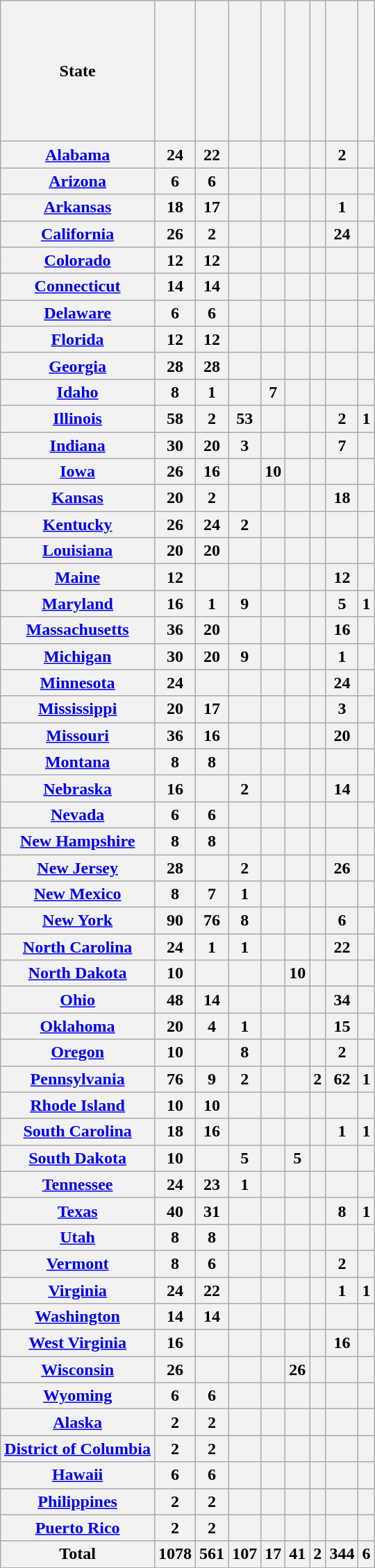<table class="wikitable collapsible collapsed">
<tr style="line-height:8em; vertical-align:bottom">
<th>State</th>
<th></th>
<th></th>
<th></th>
<th></th>
<th></th>
<th></th>
<th></th>
<th></th>
</tr>
<tr>
<th><a href='#'>Alabama</a></th>
<th>24</th>
<th>22</th>
<th></th>
<th></th>
<th></th>
<th></th>
<th>2</th>
<th></th>
</tr>
<tr>
<th><a href='#'>Arizona</a></th>
<th>6</th>
<th>6</th>
<th></th>
<th></th>
<th></th>
<th></th>
<th></th>
<th></th>
</tr>
<tr>
<th><a href='#'>Arkansas</a></th>
<th>18</th>
<th>17</th>
<th></th>
<th></th>
<th></th>
<th></th>
<th>1</th>
<th></th>
</tr>
<tr>
<th><a href='#'>California</a></th>
<th>26</th>
<th>2</th>
<th></th>
<th></th>
<th></th>
<th></th>
<th>24</th>
<th></th>
</tr>
<tr>
<th><a href='#'>Colorado</a></th>
<th>12</th>
<th>12</th>
<th></th>
<th></th>
<th></th>
<th></th>
<th></th>
<th></th>
</tr>
<tr>
<th><a href='#'>Connecticut</a></th>
<th>14</th>
<th>14</th>
<th></th>
<th></th>
<th></th>
<th></th>
<th></th>
<th></th>
</tr>
<tr>
<th><a href='#'>Delaware</a></th>
<th>6</th>
<th>6</th>
<th></th>
<th></th>
<th></th>
<th></th>
<th></th>
<th></th>
</tr>
<tr>
<th><a href='#'>Florida</a></th>
<th>12</th>
<th>12</th>
<th></th>
<th></th>
<th></th>
<th></th>
<th></th>
<th></th>
</tr>
<tr>
<th><a href='#'>Georgia</a></th>
<th>28</th>
<th>28</th>
<th></th>
<th></th>
<th></th>
<th></th>
<th></th>
<th></th>
</tr>
<tr>
<th><a href='#'>Idaho</a></th>
<th>8</th>
<th>1</th>
<th></th>
<th>7</th>
<th></th>
<th></th>
<th></th>
<th></th>
</tr>
<tr>
<th><a href='#'>Illinois</a></th>
<th>58</th>
<th>2</th>
<th>53</th>
<th></th>
<th></th>
<th></th>
<th>2</th>
<th>1</th>
</tr>
<tr>
<th><a href='#'>Indiana</a></th>
<th>30</th>
<th>20</th>
<th>3</th>
<th></th>
<th></th>
<th></th>
<th>7</th>
<th></th>
</tr>
<tr>
<th><a href='#'>Iowa</a></th>
<th>26</th>
<th>16</th>
<th></th>
<th>10</th>
<th></th>
<th></th>
<th></th>
<th></th>
</tr>
<tr>
<th><a href='#'>Kansas</a></th>
<th>20</th>
<th>2</th>
<th></th>
<th></th>
<th></th>
<th></th>
<th>18</th>
<th></th>
</tr>
<tr>
<th><a href='#'>Kentucky</a></th>
<th>26</th>
<th>24</th>
<th>2</th>
<th></th>
<th></th>
<th></th>
<th></th>
<th></th>
</tr>
<tr>
<th><a href='#'>Louisiana</a></th>
<th>20</th>
<th>20</th>
<th></th>
<th></th>
<th></th>
<th></th>
<th></th>
<th></th>
</tr>
<tr>
<th><a href='#'>Maine</a></th>
<th>12</th>
<th></th>
<th></th>
<th></th>
<th></th>
<th></th>
<th>12</th>
<th></th>
</tr>
<tr>
<th><a href='#'>Maryland</a></th>
<th>16</th>
<th>1</th>
<th>9</th>
<th></th>
<th></th>
<th></th>
<th>5</th>
<th>1</th>
</tr>
<tr>
<th><a href='#'>Massachusetts</a></th>
<th>36</th>
<th>20</th>
<th></th>
<th></th>
<th></th>
<th></th>
<th>16</th>
<th></th>
</tr>
<tr>
<th><a href='#'>Michigan</a></th>
<th>30</th>
<th>20</th>
<th>9</th>
<th></th>
<th></th>
<th></th>
<th>1</th>
<th></th>
</tr>
<tr>
<th><a href='#'>Minnesota</a></th>
<th>24</th>
<th></th>
<th></th>
<th></th>
<th></th>
<th></th>
<th>24</th>
<th></th>
</tr>
<tr>
<th><a href='#'>Mississippi</a></th>
<th>20</th>
<th>17</th>
<th></th>
<th></th>
<th></th>
<th></th>
<th>3</th>
<th></th>
</tr>
<tr>
<th><a href='#'>Missouri</a></th>
<th>36</th>
<th>16</th>
<th></th>
<th></th>
<th></th>
<th></th>
<th>20</th>
<th></th>
</tr>
<tr>
<th><a href='#'>Montana</a></th>
<th>8</th>
<th>8</th>
<th></th>
<th></th>
<th></th>
<th></th>
<th></th>
<th></th>
</tr>
<tr>
<th><a href='#'>Nebraska</a></th>
<th>16</th>
<th></th>
<th>2</th>
<th></th>
<th></th>
<th></th>
<th>14</th>
<th></th>
</tr>
<tr>
<th><a href='#'>Nevada</a></th>
<th>6</th>
<th>6</th>
<th></th>
<th></th>
<th></th>
<th></th>
<th></th>
<th></th>
</tr>
<tr>
<th><a href='#'>New Hampshire</a></th>
<th>8</th>
<th>8</th>
<th></th>
<th></th>
<th></th>
<th></th>
<th></th>
<th></th>
</tr>
<tr>
<th><a href='#'>New Jersey</a></th>
<th>28</th>
<th></th>
<th>2</th>
<th></th>
<th></th>
<th></th>
<th>26</th>
<th></th>
</tr>
<tr>
<th><a href='#'>New Mexico</a></th>
<th>8</th>
<th>7</th>
<th>1</th>
<th></th>
<th></th>
<th></th>
<th></th>
<th></th>
</tr>
<tr>
<th><a href='#'>New York</a></th>
<th>90</th>
<th>76</th>
<th>8</th>
<th></th>
<th></th>
<th></th>
<th>6</th>
<th></th>
</tr>
<tr>
<th><a href='#'>North Carolina</a></th>
<th>24</th>
<th>1</th>
<th>1</th>
<th></th>
<th></th>
<th></th>
<th>22</th>
<th></th>
</tr>
<tr>
<th><a href='#'>North Dakota</a></th>
<th>10</th>
<th></th>
<th></th>
<th></th>
<th>10</th>
<th></th>
<th></th>
<th></th>
</tr>
<tr>
<th><a href='#'>Ohio</a></th>
<th>48</th>
<th>14</th>
<th></th>
<th></th>
<th></th>
<th></th>
<th>34</th>
<th></th>
</tr>
<tr>
<th><a href='#'>Oklahoma</a></th>
<th>20</th>
<th>4</th>
<th>1</th>
<th></th>
<th></th>
<th></th>
<th>15</th>
<th></th>
</tr>
<tr>
<th><a href='#'>Oregon</a></th>
<th>10</th>
<th></th>
<th>8</th>
<th></th>
<th></th>
<th></th>
<th>2</th>
<th></th>
</tr>
<tr>
<th><a href='#'>Pennsylvania</a></th>
<th>76</th>
<th>9</th>
<th>2</th>
<th></th>
<th></th>
<th>2</th>
<th>62</th>
<th>1</th>
</tr>
<tr>
<th><a href='#'>Rhode Island</a></th>
<th>10</th>
<th>10</th>
<th></th>
<th></th>
<th></th>
<th></th>
<th></th>
<th></th>
</tr>
<tr>
<th><a href='#'>South Carolina</a></th>
<th>18</th>
<th>16</th>
<th></th>
<th></th>
<th></th>
<th></th>
<th>1</th>
<th>1</th>
</tr>
<tr>
<th><a href='#'>South Dakota</a></th>
<th>10</th>
<th></th>
<th>5</th>
<th></th>
<th>5</th>
<th></th>
<th></th>
<th></th>
</tr>
<tr>
<th><a href='#'>Tennessee</a></th>
<th>24</th>
<th>23</th>
<th>1</th>
<th></th>
<th></th>
<th></th>
<th></th>
<th></th>
</tr>
<tr>
<th><a href='#'>Texas</a></th>
<th>40</th>
<th>31</th>
<th></th>
<th></th>
<th></th>
<th></th>
<th>8</th>
<th>1</th>
</tr>
<tr>
<th><a href='#'>Utah</a></th>
<th>8</th>
<th>8</th>
<th></th>
<th></th>
<th></th>
<th></th>
<th></th>
<th></th>
</tr>
<tr>
<th><a href='#'>Vermont</a></th>
<th>8</th>
<th>6</th>
<th></th>
<th></th>
<th></th>
<th></th>
<th>2</th>
<th></th>
</tr>
<tr>
<th><a href='#'>Virginia</a></th>
<th>24</th>
<th>22</th>
<th></th>
<th></th>
<th></th>
<th></th>
<th>1</th>
<th>1</th>
</tr>
<tr>
<th><a href='#'>Washington</a></th>
<th>14</th>
<th>14</th>
<th></th>
<th></th>
<th></th>
<th></th>
<th></th>
<th></th>
</tr>
<tr>
<th><a href='#'>West Virginia</a></th>
<th>16</th>
<th></th>
<th></th>
<th></th>
<th></th>
<th></th>
<th>16</th>
<th></th>
</tr>
<tr>
<th><a href='#'>Wisconsin</a></th>
<th>26</th>
<th></th>
<th></th>
<th></th>
<th>26</th>
<th></th>
<th></th>
<th></th>
</tr>
<tr>
<th><a href='#'>Wyoming</a></th>
<th>6</th>
<th>6</th>
<th></th>
<th></th>
<th></th>
<th></th>
<th></th>
<th></th>
</tr>
<tr>
<th><a href='#'>Alaska</a></th>
<th>2</th>
<th>2</th>
<th></th>
<th></th>
<th></th>
<th></th>
<th></th>
<th></th>
</tr>
<tr>
<th><a href='#'>District of Columbia</a></th>
<th>2</th>
<th>2</th>
<th></th>
<th></th>
<th></th>
<th></th>
<th></th>
<th></th>
</tr>
<tr>
<th><a href='#'>Hawaii</a></th>
<th>6</th>
<th>6</th>
<th></th>
<th></th>
<th></th>
<th></th>
<th></th>
<th></th>
</tr>
<tr>
<th><a href='#'>Philippines</a></th>
<th>2</th>
<th>2</th>
<th></th>
<th></th>
<th></th>
<th></th>
<th></th>
<th></th>
</tr>
<tr>
<th><a href='#'>Puerto Rico</a></th>
<th>2</th>
<th>2</th>
<th></th>
<th></th>
<th></th>
<th></th>
<th></th>
<th></th>
</tr>
<tr>
<th>Total</th>
<th>1078</th>
<th>561</th>
<th>107</th>
<th>17</th>
<th>41</th>
<th>2</th>
<th>344</th>
<th>6</th>
</tr>
</table>
